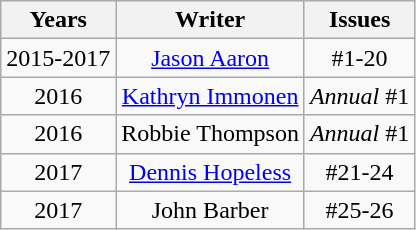<table class="wikitable">
<tr>
<th>Years</th>
<th>Writer</th>
<th>Issues</th>
</tr>
<tr>
<td align="center">2015-2017</td>
<td align="center"><a href='#'>Jason Aaron</a></td>
<td align="center">#1-20</td>
</tr>
<tr>
<td align="center">2016</td>
<td align="center"><a href='#'>Kathryn Immonen</a></td>
<td align="center"><em>Annual</em> #1</td>
</tr>
<tr>
<td align="center">2016</td>
<td align="center">Robbie Thompson</td>
<td align="center"><em>Annual</em> #1</td>
</tr>
<tr>
<td align="center">2017</td>
<td align="center"><a href='#'>Dennis Hopeless</a></td>
<td align="center">#21-24</td>
</tr>
<tr>
<td align="center">2017</td>
<td align="center">John Barber</td>
<td align="center">#25-26</td>
</tr>
</table>
